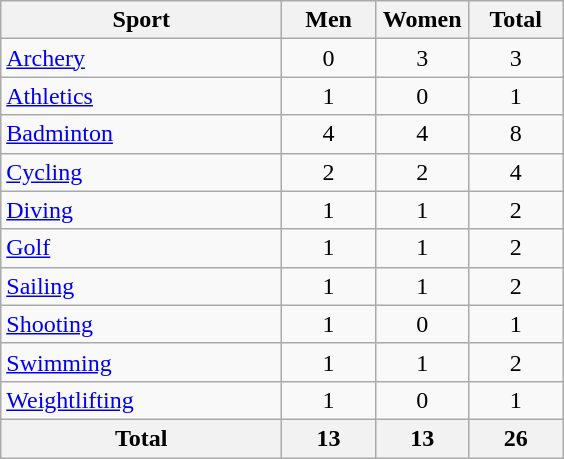<table class="wikitable sortable" style="text-align:center;">
<tr>
<th width=180>Sport</th>
<th width=55>Men</th>
<th width=55>Women</th>
<th width=55>Total</th>
</tr>
<tr>
<td align=left><a href='#'>Archery</a></td>
<td>0</td>
<td>3</td>
<td>3</td>
</tr>
<tr>
<td align=left><a href='#'>Athletics</a></td>
<td>1</td>
<td>0</td>
<td>1</td>
</tr>
<tr>
<td align=left><a href='#'>Badminton</a></td>
<td>4</td>
<td>4</td>
<td>8</td>
</tr>
<tr>
<td align=left><a href='#'>Cycling</a></td>
<td>2</td>
<td>2</td>
<td>4</td>
</tr>
<tr>
<td align=left><a href='#'>Diving</a></td>
<td>1</td>
<td>1</td>
<td>2</td>
</tr>
<tr>
<td align=left><a href='#'>Golf</a></td>
<td>1</td>
<td>1</td>
<td>2</td>
</tr>
<tr>
<td align=left><a href='#'>Sailing</a></td>
<td>1</td>
<td>1</td>
<td>2</td>
</tr>
<tr>
<td align=left><a href='#'>Shooting</a></td>
<td>1</td>
<td>0</td>
<td>1</td>
</tr>
<tr>
<td align=left><a href='#'>Swimming</a></td>
<td>1</td>
<td>1</td>
<td>2</td>
</tr>
<tr>
<td align=left><a href='#'>Weightlifting</a></td>
<td>1</td>
<td>0</td>
<td>1</td>
</tr>
<tr>
<th>Total</th>
<th>13</th>
<th>13</th>
<th>26</th>
</tr>
</table>
